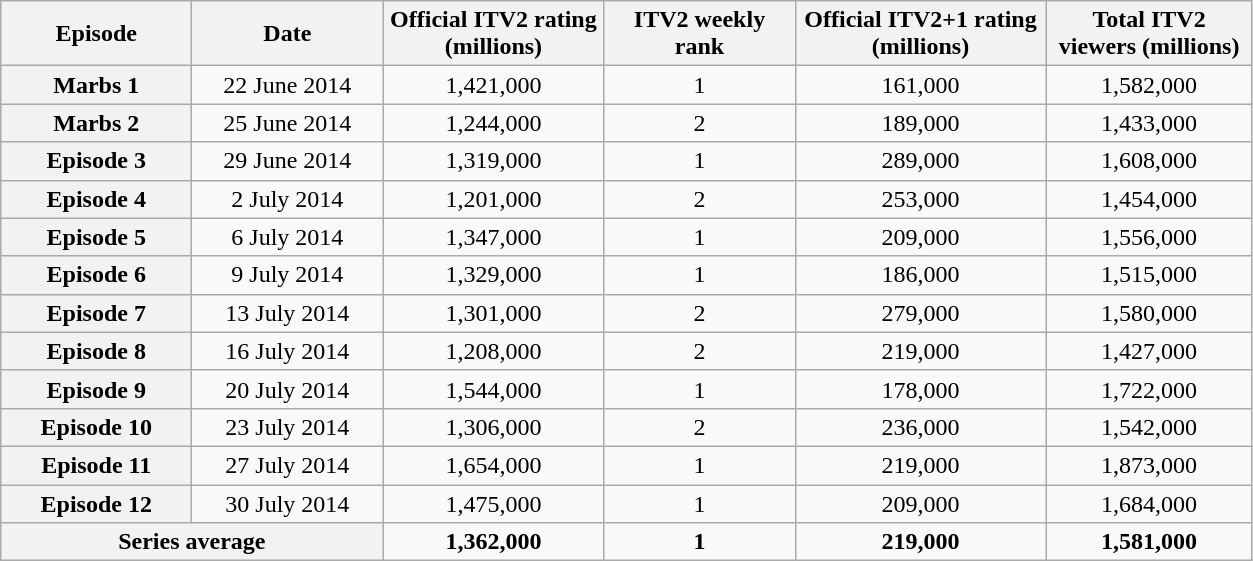<table class="wikitable sortable" style="text-align:center">
<tr>
<th scope="col" style="width:120px;">Episode</th>
<th scope="col" style="width:120px;">Date</th>
<th scope="col" style="width:140px;">Official ITV2 rating<br>(millions)</th>
<th scope="col" style="width:120px;">ITV2 weekly rank</th>
<th scope="col" style="width:160px;">Official ITV2+1 rating<br>(millions)</th>
<th scope="col" style="width:130px;">Total ITV2 viewers (millions)</th>
</tr>
<tr>
<th scope="row">Marbs 1</th>
<td>22 June 2014</td>
<td>1,421,000</td>
<td>1</td>
<td>161,000</td>
<td>1,582,000</td>
</tr>
<tr>
<th scope="row">Marbs 2</th>
<td>25 June 2014</td>
<td>1,244,000</td>
<td>2</td>
<td>189,000</td>
<td>1,433,000</td>
</tr>
<tr>
<th scope="row">Episode 3</th>
<td>29 June 2014</td>
<td>1,319,000</td>
<td>1</td>
<td>289,000</td>
<td>1,608,000</td>
</tr>
<tr>
<th scope="row">Episode 4</th>
<td>2 July 2014</td>
<td>1,201,000</td>
<td>2</td>
<td>253,000</td>
<td>1,454,000</td>
</tr>
<tr>
<th scope="row">Episode 5</th>
<td>6 July 2014</td>
<td>1,347,000</td>
<td>1</td>
<td>209,000</td>
<td>1,556,000</td>
</tr>
<tr>
<th scope="row">Episode 6</th>
<td>9 July 2014</td>
<td>1,329,000</td>
<td>1</td>
<td>186,000</td>
<td>1,515,000</td>
</tr>
<tr>
<th scope="row">Episode 7</th>
<td>13 July 2014</td>
<td>1,301,000</td>
<td>2</td>
<td>279,000</td>
<td>1,580,000</td>
</tr>
<tr>
<th scope="row">Episode 8</th>
<td>16 July 2014</td>
<td>1,208,000</td>
<td>2</td>
<td>219,000</td>
<td>1,427,000</td>
</tr>
<tr>
<th scope="row">Episode 9</th>
<td>20 July 2014</td>
<td>1,544,000</td>
<td>1</td>
<td>178,000</td>
<td>1,722,000</td>
</tr>
<tr>
<th scope="row">Episode 10</th>
<td>23 July 2014</td>
<td>1,306,000</td>
<td>2</td>
<td>236,000</td>
<td>1,542,000</td>
</tr>
<tr>
<th scope="row">Episode 11</th>
<td>27 July 2014</td>
<td>1,654,000</td>
<td>1</td>
<td>219,000</td>
<td>1,873,000</td>
</tr>
<tr>
<th scope="row">Episode 12</th>
<td>30 July 2014</td>
<td>1,475,000</td>
<td>1</td>
<td>209,000</td>
<td>1,684,000</td>
</tr>
<tr>
<th colspan=2 scope="row">Series average</th>
<td><strong>1,362,000</strong></td>
<td><strong>1</strong></td>
<td><strong>219,000</strong></td>
<td><strong>1,581,000</strong></td>
</tr>
</table>
